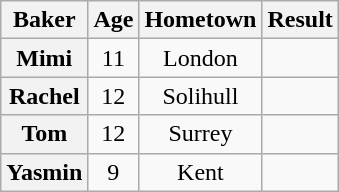<table class="wikitable sortable" style="display:inline-table; text-align:center">
<tr>
<th scope="col">Baker</th>
<th scope="col">Age</th>
<th scope="col">Hometown</th>
<th scope="col">Result</th>
</tr>
<tr>
<th scope="row">Mimi</th>
<td>11</td>
<td>London</td>
<td></td>
</tr>
<tr>
<th scope="row">Rachel</th>
<td>12</td>
<td>Solihull</td>
<td></td>
</tr>
<tr>
<th scope="row">Tom</th>
<td>12</td>
<td>Surrey</td>
<td></td>
</tr>
<tr>
<th scope="row">Yasmin</th>
<td>9</td>
<td>Kent</td>
<td></td>
</tr>
</table>
